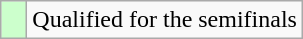<table class="wikitable">
<tr>
<td width=10px bgcolor="#ccffcc"></td>
<td>Qualified for the semifinals</td>
</tr>
</table>
